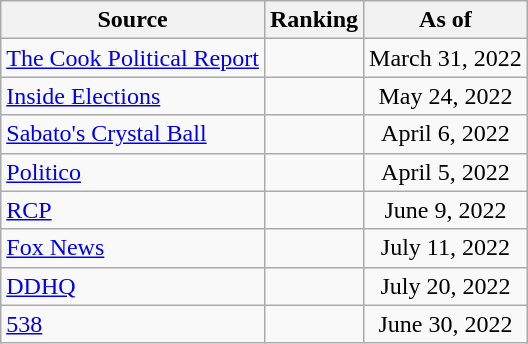<table class="wikitable" style="text-align:center">
<tr>
<th>Source</th>
<th>Ranking</th>
<th>As of</th>
</tr>
<tr>
<td align=left><a href='#'>The Cook Political Report</a></td>
<td></td>
<td>March 31, 2022</td>
</tr>
<tr>
<td align=left><a href='#'>Inside Elections</a></td>
<td></td>
<td>May 24, 2022</td>
</tr>
<tr>
<td align=left><a href='#'>Sabato's Crystal Ball</a></td>
<td></td>
<td>April 6, 2022</td>
</tr>
<tr>
<td align="left"><a href='#'>Politico</a></td>
<td></td>
<td>April 5, 2022</td>
</tr>
<tr>
<td align="left"><a href='#'>RCP</a></td>
<td></td>
<td>June 9, 2022</td>
</tr>
<tr>
<td align=left><a href='#'>Fox News</a></td>
<td></td>
<td>July 11, 2022</td>
</tr>
<tr>
<td align="left"><a href='#'>DDHQ</a></td>
<td></td>
<td>July 20, 2022</td>
</tr>
<tr>
<td align="left"><a href='#'>538</a></td>
<td></td>
<td>June 30, 2022</td>
</tr>
</table>
